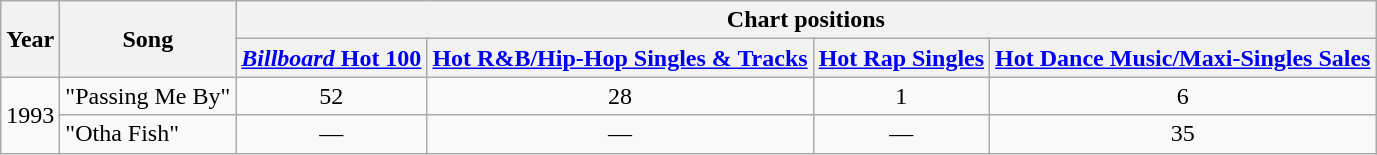<table class="wikitable">
<tr>
<th rowspan="2">Year</th>
<th rowspan="2">Song</th>
<th colspan="4">Chart positions</th>
</tr>
<tr>
<th><a href='#'><em>Billboard</em> Hot 100</a></th>
<th><a href='#'>Hot R&B/Hip-Hop Singles & Tracks</a></th>
<th><a href='#'>Hot Rap Singles</a></th>
<th><a href='#'>Hot Dance Music/Maxi-Singles Sales</a></th>
</tr>
<tr>
<td rowspan="2">1993</td>
<td>"Passing Me By"</td>
<td style="text-align:center;">52</td>
<td style="text-align:center;">28</td>
<td style="text-align:center;">1</td>
<td style="text-align:center;">6</td>
</tr>
<tr>
<td>"Otha Fish"</td>
<td style="text-align:center;">—</td>
<td style="text-align:center;">—</td>
<td style="text-align:center;">—</td>
<td style="text-align:center;">35</td>
</tr>
</table>
